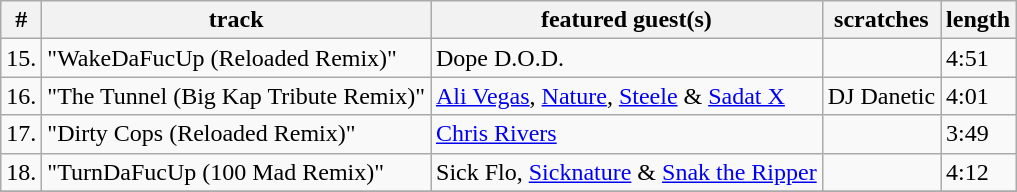<table class="wikitable">
<tr>
<th>#</th>
<th>track</th>
<th>featured guest(s)</th>
<th>scratches</th>
<th>length</th>
</tr>
<tr>
<td>15.</td>
<td>"WakeDaFucUp (Reloaded Remix)"</td>
<td>Dope D.O.D.</td>
<td></td>
<td>4:51</td>
</tr>
<tr>
<td>16.</td>
<td>"The Tunnel (Big Kap Tribute Remix)"</td>
<td><a href='#'>Ali Vegas</a>, <a href='#'>Nature</a>, <a href='#'>Steele</a> & <a href='#'>Sadat X</a></td>
<td>DJ Danetic</td>
<td>4:01</td>
</tr>
<tr>
<td>17.</td>
<td>"Dirty Cops (Reloaded Remix)"</td>
<td><a href='#'>Chris Rivers</a></td>
<td></td>
<td>3:49</td>
</tr>
<tr>
<td>18.</td>
<td>"TurnDaFucUp (100 Mad Remix)"</td>
<td>Sick Flo, <a href='#'>Sicknature</a> & <a href='#'>Snak the Ripper</a></td>
<td></td>
<td>4:12</td>
</tr>
<tr>
</tr>
</table>
